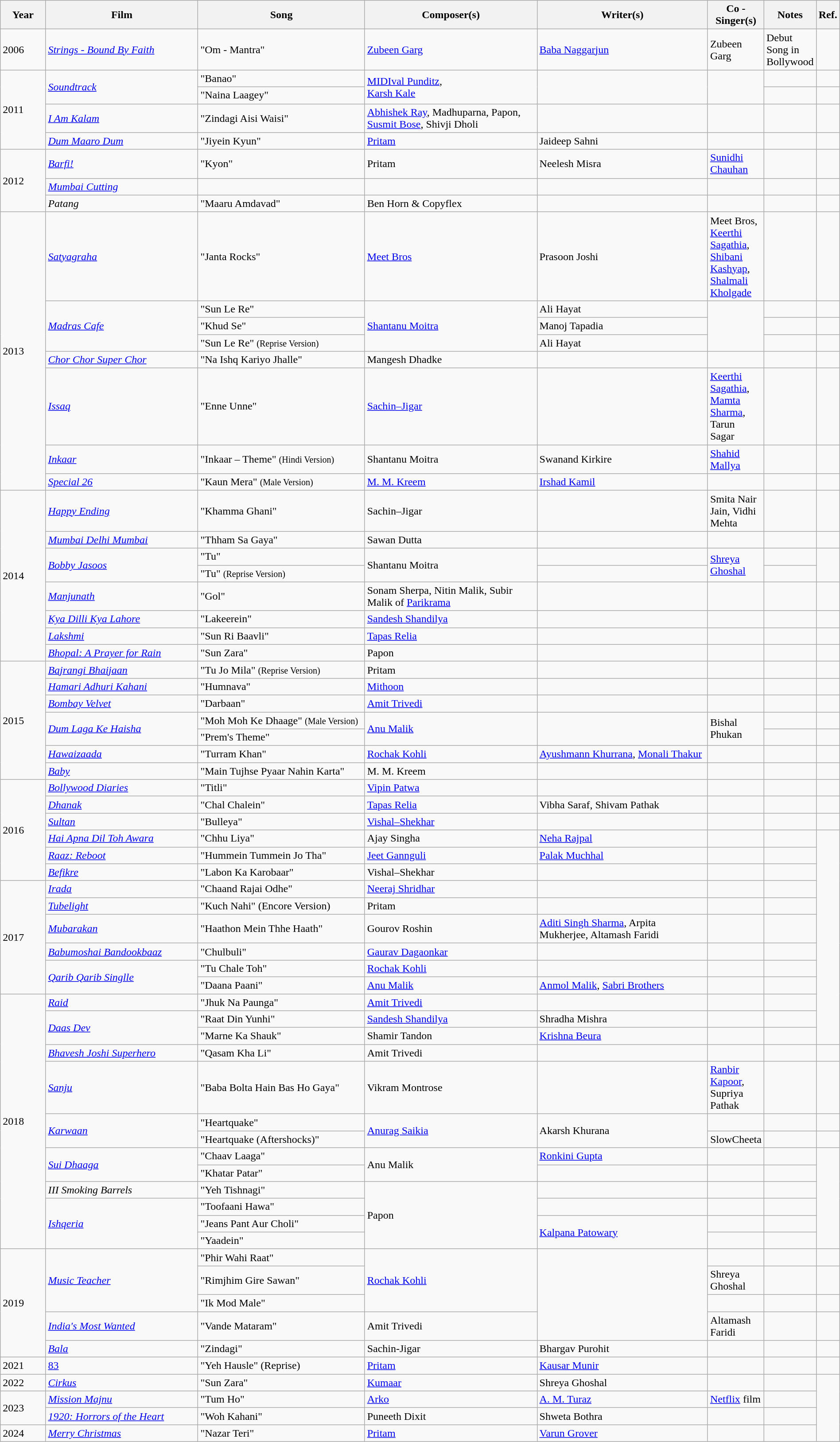<table class="wikitable sortable" width="100%">
<tr>
<th width=6%>Year</th>
<th width=21%>Film</th>
<th width=23%>Song</th>
<th width=24%>Composer(s)</th>
<th width="24%">Writer(s)</th>
<th width="25%">Co - Singer(s)</th>
<th>Notes</th>
<th width=1%>Ref.</th>
</tr>
<tr>
<td>2006</td>
<td><em><a href='#'>Strings - Bound By Faith</a></em></td>
<td>"Om - Mantra"</td>
<td><a href='#'>Zubeen Garg</a></td>
<td><a href='#'>Baba Naggarjun</a></td>
<td>Zubeen Garg</td>
<td>Debut Song in Bollywood</td>
<td></td>
</tr>
<tr>
<td rowspan="4">2011</td>
<td rowspan="2"><em><a href='#'>Soundtrack</a></em></td>
<td>"Banao"</td>
<td rowspan="2"><a href='#'>MIDIval Punditz</a>,<br><a href='#'>Karsh Kale</a></td>
<td rowspan="2"></td>
<td rowspan="2"></td>
<td></td>
<td></td>
</tr>
<tr>
<td>"Naina Laagey"</td>
<td></td>
<td></td>
</tr>
<tr>
<td><em><a href='#'>I Am Kalam</a></em></td>
<td>"Zindagi Aisi Waisi"</td>
<td><a href='#'>Abhishek Ray</a>, Madhuparna, Papon, <a href='#'>Susmit Bose</a>, Shivji Dholi</td>
<td></td>
<td></td>
<td></td>
<td></td>
</tr>
<tr>
<td><em><a href='#'>Dum Maaro Dum</a></em></td>
<td>"Jiyein Kyun"</td>
<td><a href='#'>Pritam</a></td>
<td>Jaideep Sahni</td>
<td></td>
<td></td>
<td></td>
</tr>
<tr>
<td rowspan="3">2012</td>
<td><em><a href='#'>Barfi!</a></em></td>
<td>"Kyon"</td>
<td>Pritam</td>
<td>Neelesh Misra</td>
<td><a href='#'>Sunidhi Chauhan</a></td>
<td></td>
<td></td>
</tr>
<tr>
<td><em><a href='#'>Mumbai Cutting</a></em></td>
<td></td>
<td></td>
<td></td>
<td></td>
<td></td>
<td></td>
</tr>
<tr>
<td><em>Patang</em></td>
<td>"Maaru Amdavad"</td>
<td>Ben Horn & Copyflex</td>
<td></td>
<td></td>
<td></td>
<td></td>
</tr>
<tr>
<td rowspan="8">2013</td>
<td><em><a href='#'>Satyagraha</a></em></td>
<td>"Janta Rocks"</td>
<td><a href='#'>Meet Bros</a></td>
<td>Prasoon Joshi</td>
<td>Meet Bros, <a href='#'>Keerthi Sagathia</a>, <a href='#'>Shibani Kashyap</a>, <a href='#'>Shalmali Kholgade</a></td>
<td></td>
<td></td>
</tr>
<tr>
<td rowspan="3"><em><a href='#'>Madras Cafe</a></em></td>
<td>"Sun Le Re"</td>
<td rowspan="3"><a href='#'>Shantanu Moitra</a></td>
<td>Ali Hayat</td>
<td rowspan="3"></td>
<td></td>
<td></td>
</tr>
<tr>
<td>"Khud Se"</td>
<td>Manoj Tapadia</td>
<td></td>
<td></td>
</tr>
<tr>
<td>"Sun Le Re" <small>(Reprise Version)</small></td>
<td>Ali Hayat</td>
<td></td>
<td></td>
</tr>
<tr>
<td><em><a href='#'>Chor Chor Super Chor</a></em></td>
<td>"Na Ishq Kariyo Jhalle"</td>
<td>Mangesh Dhadke</td>
<td></td>
<td></td>
<td></td>
<td></td>
</tr>
<tr>
<td><em><a href='#'>Issaq</a></em></td>
<td>"Enne Unne"</td>
<td><a href='#'>Sachin–Jigar</a></td>
<td></td>
<td><a href='#'>Keerthi Sagathia</a>, <a href='#'>Mamta Sharma</a>, Tarun Sagar</td>
<td></td>
<td></td>
</tr>
<tr>
<td><em><a href='#'>Inkaar</a></em></td>
<td>"Inkaar – Theme" <small>(Hindi Version)</small></td>
<td>Shantanu Moitra</td>
<td>Swanand Kirkire</td>
<td><a href='#'>Shahid Mallya</a></td>
<td></td>
<td></td>
</tr>
<tr>
<td><em><a href='#'>Special 26</a></em></td>
<td>"Kaun Mera" <small>(Male Version)</small></td>
<td><a href='#'>M. M. Kreem</a></td>
<td><a href='#'>Irshad Kamil</a></td>
<td></td>
<td></td>
<td></td>
</tr>
<tr>
<td rowspan="8">2014</td>
<td><em><a href='#'>Happy Ending</a></em></td>
<td>"Khamma Ghani"</td>
<td>Sachin–Jigar</td>
<td></td>
<td>Smita Nair Jain, Vidhi Mehta</td>
<td></td>
<td></td>
</tr>
<tr>
<td><em><a href='#'>Mumbai Delhi Mumbai</a></em></td>
<td>"Thham Sa Gaya"</td>
<td>Sawan Dutta</td>
<td></td>
<td></td>
<td></td>
<td></td>
</tr>
<tr>
<td rowspan="2"><em><a href='#'>Bobby Jasoos</a></em></td>
<td>"Tu"</td>
<td rowspan="2">Shantanu Moitra</td>
<td></td>
<td rowspan="2"><a href='#'>Shreya Ghoshal</a></td>
<td></td>
<td rowspan="2"></td>
</tr>
<tr>
<td>"Tu" <small>(Reprise Version)</small></td>
<td></td>
<td></td>
</tr>
<tr>
<td><em><a href='#'>Manjunath</a></em></td>
<td>"Gol"</td>
<td>Sonam Sherpa, Nitin Malik, Subir Malik of <a href='#'>Parikrama</a></td>
<td></td>
<td></td>
<td></td>
<td></td>
</tr>
<tr>
<td><em><a href='#'>Kya Dilli Kya Lahore</a></em></td>
<td>"Lakeerein"</td>
<td><a href='#'>Sandesh Shandilya</a></td>
<td></td>
<td></td>
<td></td>
<td></td>
</tr>
<tr>
<td><em><a href='#'>Lakshmi</a></em></td>
<td>"Sun Ri Baavli"</td>
<td><a href='#'>Tapas Relia</a></td>
<td></td>
<td></td>
<td></td>
<td></td>
</tr>
<tr>
<td><em><a href='#'>Bhopal: A Prayer for Rain</a></em></td>
<td>"Sun Zara"</td>
<td>Papon</td>
<td></td>
<td></td>
<td></td>
<td></td>
</tr>
<tr>
<td rowspan="7">2015</td>
<td><em><a href='#'>Bajrangi Bhaijaan</a></em></td>
<td>"Tu Jo Mila" <small>(Reprise Version)</small></td>
<td>Pritam</td>
<td></td>
<td></td>
<td></td>
<td></td>
</tr>
<tr>
<td><em><a href='#'>Hamari Adhuri Kahani</a></em></td>
<td>"Humnava"</td>
<td><a href='#'>Mithoon</a></td>
<td></td>
<td></td>
<td></td>
<td></td>
</tr>
<tr>
<td><em><a href='#'>Bombay Velvet</a></em></td>
<td>"Darbaan"</td>
<td><a href='#'>Amit Trivedi</a></td>
<td></td>
<td></td>
<td></td>
<td></td>
</tr>
<tr>
<td rowspan="2"><em><a href='#'>Dum Laga Ke Haisha</a></em></td>
<td>"Moh Moh Ke Dhaage" <small>(Male Version)</small></td>
<td rowspan="2"><a href='#'>Anu Malik</a></td>
<td rowspan="2"></td>
<td rowspan="2">Bishal Phukan</td>
<td></td>
<td></td>
</tr>
<tr>
<td>"Prem's Theme"</td>
<td></td>
<td></td>
</tr>
<tr>
<td><em><a href='#'>Hawaizaada</a></em></td>
<td>"Turram Khan"</td>
<td><a href='#'>Rochak Kohli</a></td>
<td><a href='#'>Ayushmann Khurrana</a>, <a href='#'>Monali Thakur</a></td>
<td></td>
<td></td>
<td></td>
</tr>
<tr>
<td><em><a href='#'>Baby</a></em></td>
<td>"Main Tujhse Pyaar Nahin Karta"</td>
<td>M. M. Kreem</td>
<td></td>
<td></td>
<td></td>
<td></td>
</tr>
<tr>
<td rowspan="6">2016</td>
<td><em><a href='#'>Bollywood Diaries</a></em></td>
<td>"Titli"</td>
<td><a href='#'>Vipin Patwa</a></td>
<td></td>
<td></td>
<td></td>
<td></td>
</tr>
<tr>
<td><em><a href='#'>Dhanak</a></em></td>
<td>"Chal Chalein"</td>
<td><a href='#'>Tapas Relia</a></td>
<td>Vibha Saraf, Shivam Pathak</td>
<td></td>
<td></td>
<td></td>
</tr>
<tr>
<td><em><a href='#'>Sultan</a></em></td>
<td>"Bulleya"</td>
<td><a href='#'>Vishal–Shekhar</a></td>
<td></td>
<td></td>
<td></td>
<td></td>
</tr>
<tr>
<td><em><a href='#'>Hai Apna Dil Toh Awara</a></em></td>
<td>"Chhu Liya"</td>
<td>Ajay Singha</td>
<td><a href='#'>Neha Rajpal</a></td>
<td></td>
<td></td>
</tr>
<tr>
<td><em><a href='#'>Raaz: Reboot</a></em></td>
<td>"Hummein Tummein Jo Tha"</td>
<td><a href='#'>Jeet Gannguli</a></td>
<td><a href='#'>Palak Muchhal</a></td>
<td></td>
<td></td>
</tr>
<tr>
<td><em><a href='#'>Befikre</a></em></td>
<td>"Labon Ka Karobaar"</td>
<td>Vishal–Shekhar</td>
<td></td>
<td></td>
<td></td>
</tr>
<tr>
<td rowspan="6">2017</td>
<td><em><a href='#'>Irada</a> </em></td>
<td>"Chaand Rajai Odhe"</td>
<td><a href='#'>Neeraj Shridhar</a></td>
<td></td>
<td></td>
<td></td>
</tr>
<tr>
<td><em><a href='#'>Tubelight</a></em></td>
<td>"Kuch Nahi" (Encore Version)</td>
<td>Pritam</td>
<td></td>
<td></td>
<td></td>
</tr>
<tr>
<td><em><a href='#'>Mubarakan</a></em></td>
<td>"Haathon Mein Thhe Haath"</td>
<td>Gourov Roshin</td>
<td><a href='#'>Aditi Singh Sharma</a>, Arpita Mukherjee, Altamash Faridi</td>
<td></td>
<td></td>
</tr>
<tr>
<td><em><a href='#'>Babumoshai Bandookbaaz</a></em></td>
<td>"Chulbuli"</td>
<td><a href='#'>Gaurav Dagaonkar</a></td>
<td></td>
<td></td>
<td></td>
</tr>
<tr>
<td rowspan="2"><em><a href='#'>Qarib Qarib Singlle</a></em></td>
<td>"Tu Chale Toh"</td>
<td><a href='#'>Rochak Kohli</a></td>
<td></td>
<td></td>
<td></td>
</tr>
<tr>
<td>"Daana Paani"</td>
<td><a href='#'>Anu Malik</a></td>
<td><a href='#'>Anmol Malik</a>, <a href='#'>Sabri Brothers</a></td>
<td></td>
<td></td>
</tr>
<tr>
<td rowspan="13">2018</td>
<td><em><a href='#'>Raid</a></em></td>
<td>"Jhuk Na Paunga"</td>
<td><a href='#'>Amit Trivedi</a></td>
<td></td>
<td></td>
<td></td>
</tr>
<tr>
<td rowspan="2"><em><a href='#'>Daas Dev</a></em></td>
<td>"Raat Din Yunhi"</td>
<td><a href='#'>Sandesh Shandilya</a></td>
<td>Shradha Mishra</td>
<td></td>
<td></td>
</tr>
<tr>
<td>"Marne Ka Shauk"</td>
<td>Shamir Tandon</td>
<td><a href='#'>Krishna Beura</a></td>
<td></td>
<td></td>
</tr>
<tr>
<td><a href='#'><em>Bhavesh Joshi Superhero</em></a></td>
<td>"Qasam Kha Li"</td>
<td>Amit Trivedi</td>
<td></td>
<td></td>
<td></td>
<td></td>
</tr>
<tr>
<td><em><a href='#'>Sanju</a></em></td>
<td>"Baba Bolta Hain Bas Ho Gaya"</td>
<td>Vikram Montrose</td>
<td></td>
<td><a href='#'>Ranbir Kapoor</a>, Supriya Pathak</td>
<td></td>
<td></td>
</tr>
<tr>
<td rowspan="2"><a href='#'><em>Karwaan</em></a></td>
<td>"Heartquake"</td>
<td rowspan="2"><a href='#'>Anurag Saikia</a></td>
<td rowspan="2">Akarsh Khurana</td>
<td></td>
<td></td>
<td></td>
</tr>
<tr>
<td>"Heartquake (Aftershocks)"</td>
<td>SlowCheeta</td>
<td></td>
<td></td>
</tr>
<tr>
<td rowspan="2"><em><a href='#'>Sui Dhaaga</a></em></td>
<td>"Chaav Laaga"</td>
<td rowspan="2">Anu Malik</td>
<td><a href='#'>Ronkini Gupta</a></td>
<td></td>
<td></td>
</tr>
<tr>
<td>"Khatar Patar"</td>
<td></td>
<td></td>
<td></td>
</tr>
<tr>
<td><em>III Smoking Barrels</em></td>
<td>"Yeh Tishnagi"</td>
<td rowspan="4">Papon</td>
<td></td>
<td></td>
<td></td>
</tr>
<tr>
<td rowspan="3"><em><a href='#'>Ishqeria</a></em></td>
<td>"Toofaani Hawa"</td>
<td></td>
<td></td>
<td></td>
</tr>
<tr>
<td>"Jeans Pant Aur Choli"</td>
<td rowspan="2"><a href='#'>Kalpana Patowary</a></td>
<td></td>
<td></td>
</tr>
<tr>
<td>"Yaadein"</td>
<td></td>
<td></td>
</tr>
<tr>
<td rowspan="5">2019</td>
<td rowspan="3"><em><a href='#'>Music Teacher</a></em></td>
<td>"Phir Wahi Raat"</td>
<td rowspan="3"><a href='#'>Rochak Kohli</a></td>
<td rowspan="4"></td>
<td></td>
<td></td>
<td></td>
</tr>
<tr>
<td>"Rimjhim Gire Sawan"</td>
<td>Shreya Ghoshal</td>
<td></td>
<td></td>
</tr>
<tr>
<td>"Ik Mod Male"</td>
<td></td>
<td></td>
<td></td>
</tr>
<tr>
<td><em><a href='#'>India's Most Wanted</a></em></td>
<td>"Vande Mataram"</td>
<td>Amit Trivedi</td>
<td>Altamash Faridi</td>
<td></td>
<td></td>
</tr>
<tr>
<td rowspan=""><a href='#'><em>Bala</em></a></td>
<td>"Zindagi"</td>
<td>Sachin-Jigar</td>
<td>Bhargav Purohit</td>
<td></td>
<td></td>
<td></td>
</tr>
<tr>
<td>2021</td>
<td><a href='#'>83</a></td>
<td>"Yeh Hausle" (Reprise)</td>
<td><a href='#'>Pritam</a></td>
<td><a href='#'>Kausar Munir</a></td>
<td></td>
<td></td>
<td></td>
</tr>
<tr>
<td>2022</td>
<td><em><a href='#'>Cirkus</a></em></td>
<td>"Sun Zara"</td>
<td><a href='#'>Kumaar</a></td>
<td>Shreya Ghoshal</td>
<td></td>
<td></td>
</tr>
<tr>
<td rowspan=2>2023</td>
<td><em><a href='#'>Mission Majnu</a></em></td>
<td>"Tum Ho"</td>
<td><a href='#'>Arko</a></td>
<td><a href='#'>A. M. Turaz</a></td>
<td><a href='#'>Netflix</a> film</td>
<td></td>
</tr>
<tr>
<td><em><a href='#'>1920: Horrors of the Heart</a></em></td>
<td>"Woh Kahani"</td>
<td>Puneeth Dixit</td>
<td>Shweta Bothra</td>
<td></td>
<td></td>
</tr>
<tr>
<td>2024</td>
<td><em><a href='#'>Merry Christmas</a></em></td>
<td>"Nazar Teri"</td>
<td><a href='#'>Pritam</a></td>
<td><a href='#'>Varun Grover</a></td>
<td></td>
<td></td>
</tr>
</table>
